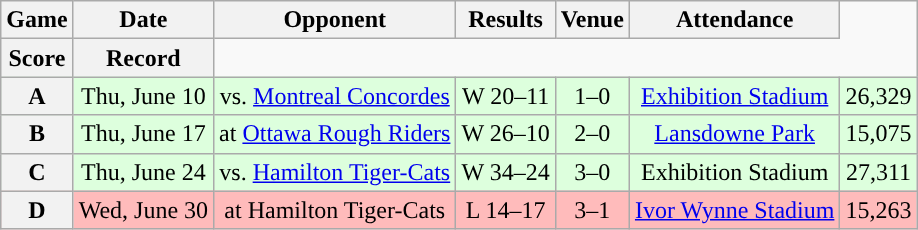<table class="wikitable" style="text-align:center">
<tr>
<th>Game</th>
<th>Date</th>
<th>Opponent</th>
<th>Results</th>
<th>Venue</th>
<th>Attendance</th>
</tr>
<tr>
<th>Score</th>
<th>Record</th>
</tr>
<tr style="background:#ddffdd">
<th>A</th>
<td>Thu, June 10</td>
<td>vs. <a href='#'>Montreal Concordes</a></td>
<td>W 20–11</td>
<td>1–0</td>
<td><a href='#'>Exhibition Stadium</a></td>
<td>26,329</td>
</tr>
<tr style="background:#ddffdd">
<th>B</th>
<td>Thu, June 17</td>
<td>at <a href='#'>Ottawa Rough Riders</a></td>
<td>W 26–10</td>
<td>2–0</td>
<td><a href='#'>Lansdowne Park</a></td>
<td>15,075</td>
</tr>
<tr style="background:#ddffdd">
<th>C</th>
<td>Thu, June 24</td>
<td>vs. <a href='#'>Hamilton Tiger-Cats</a></td>
<td>W 34–24</td>
<td>3–0</td>
<td>Exhibition Stadium</td>
<td>27,311</td>
</tr>
<tr style="background:#ffbbbb">
<th>D</th>
<td>Wed, June 30</td>
<td>at Hamilton Tiger-Cats</td>
<td>L 14–17</td>
<td>3–1</td>
<td><a href='#'>Ivor Wynne Stadium</a></td>
<td>15,263</td>
</tr>
</table>
